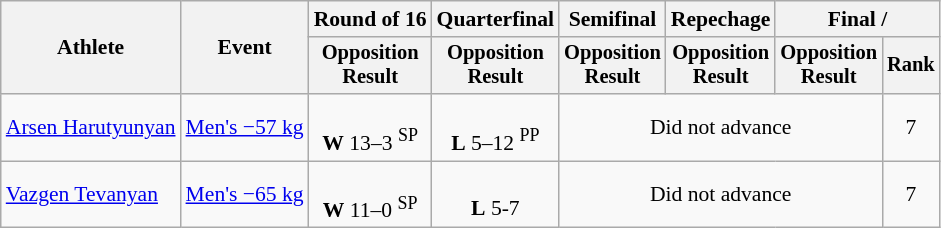<table class="wikitable" style="font-size:90%">
<tr>
<th rowspan=2>Athlete</th>
<th rowspan=2>Event</th>
<th>Round of 16</th>
<th>Quarterfinal</th>
<th>Semifinal</th>
<th>Repechage</th>
<th colspan=2>Final / </th>
</tr>
<tr style="font-size: 95%">
<th>Opposition<br>Result</th>
<th>Opposition<br>Result</th>
<th>Opposition<br>Result</th>
<th>Opposition<br>Result</th>
<th>Opposition<br>Result</th>
<th>Rank</th>
</tr>
<tr align=center>
<td align=left><a href='#'>Arsen Harutyunyan</a></td>
<td align=left><a href='#'>Men's −57 kg</a></td>
<td><br> <strong>W</strong> 13–3 <sup>SP</sup></td>
<td><br> <strong>L</strong> 5–12 <sup>PP</sup></td>
<td colspan=3>Did not advance</td>
<td>7</td>
</tr>
<tr align=center>
<td align=left><a href='#'>Vazgen Tevanyan</a></td>
<td align=left><a href='#'>Men's −65 kg</a></td>
<td><br> <strong>W</strong> 11–0 <sup>SP</sup></td>
<td><br><strong>L</strong> 5-7</td>
<td colspan="3">Did not advance</td>
<td>7</td>
</tr>
</table>
